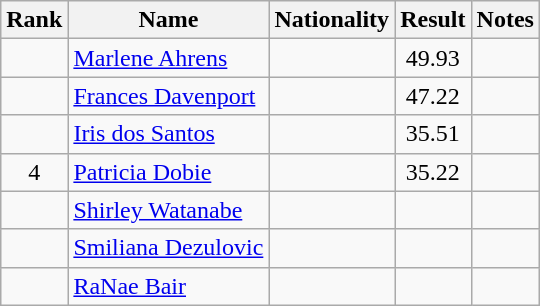<table class="wikitable sortable" style="text-align:center">
<tr>
<th>Rank</th>
<th>Name</th>
<th>Nationality</th>
<th>Result</th>
<th>Notes</th>
</tr>
<tr>
<td></td>
<td align=left><a href='#'>Marlene Ahrens</a></td>
<td align=left></td>
<td>49.93</td>
<td></td>
</tr>
<tr>
<td></td>
<td align=left><a href='#'>Frances Davenport</a></td>
<td align=left></td>
<td>47.22</td>
<td></td>
</tr>
<tr>
<td></td>
<td align=left><a href='#'>Iris dos Santos</a></td>
<td align=left></td>
<td>35.51</td>
<td></td>
</tr>
<tr>
<td>4</td>
<td align=left><a href='#'>Patricia Dobie</a></td>
<td align=left></td>
<td>35.22</td>
<td></td>
</tr>
<tr>
<td></td>
<td align=left><a href='#'>Shirley Watanabe</a></td>
<td align=left></td>
<td></td>
<td></td>
</tr>
<tr>
<td></td>
<td align=left><a href='#'>Smiliana Dezulovic</a></td>
<td align=left></td>
<td></td>
<td></td>
</tr>
<tr>
<td></td>
<td align=left><a href='#'>RaNae Bair</a></td>
<td align=left></td>
<td></td>
<td></td>
</tr>
</table>
